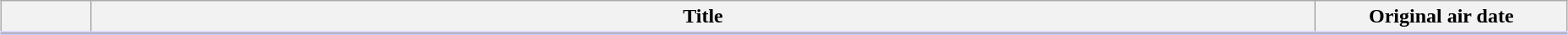<table class="wikitable" style="width:98%; margin:auto; background:#FFF;">
<tr style="border-bottom: 3px solid #CCF;">
<th style="width:4em;"></th>
<th>Title</th>
<th style="width:12em;">Original air date</th>
</tr>
<tr>
</tr>
</table>
